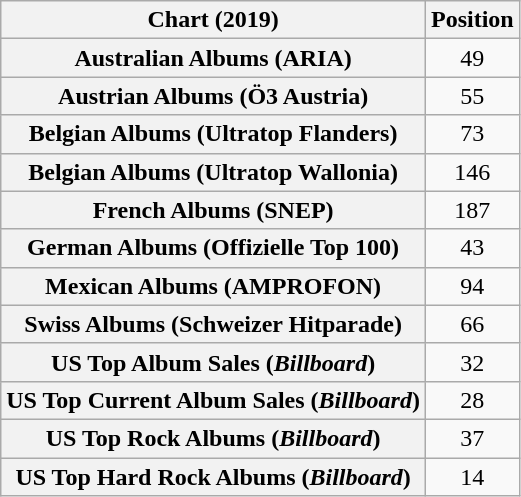<table class="wikitable sortable plainrowheaders" style="text-align:center">
<tr>
<th scope="col">Chart (2019)</th>
<th scope="col">Position</th>
</tr>
<tr>
<th scope="row">Australian Albums (ARIA)</th>
<td>49</td>
</tr>
<tr>
<th scope="row">Austrian Albums (Ö3 Austria)</th>
<td>55</td>
</tr>
<tr>
<th scope="row">Belgian Albums (Ultratop Flanders)</th>
<td>73</td>
</tr>
<tr>
<th scope="row">Belgian Albums (Ultratop Wallonia)</th>
<td>146</td>
</tr>
<tr>
<th scope="row">French Albums (SNEP)</th>
<td>187</td>
</tr>
<tr>
<th scope="row">German Albums (Offizielle Top 100)</th>
<td>43</td>
</tr>
<tr>
<th scope="row">Mexican Albums (AMPROFON)</th>
<td>94</td>
</tr>
<tr>
<th scope="row">Swiss Albums (Schweizer Hitparade)</th>
<td>66</td>
</tr>
<tr>
<th scope="row">US Top Album Sales (<em>Billboard</em>)</th>
<td>32</td>
</tr>
<tr>
<th scope="row">US Top Current Album Sales (<em>Billboard</em>)</th>
<td>28</td>
</tr>
<tr>
<th scope="row">US Top Rock Albums (<em>Billboard</em>)</th>
<td>37</td>
</tr>
<tr>
<th scope="row">US Top Hard Rock Albums (<em>Billboard</em>)</th>
<td>14</td>
</tr>
</table>
